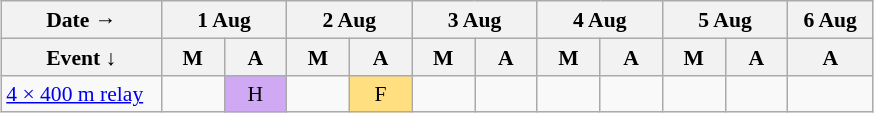<table class="wikitable" style="text-align:center; margin:0.5em auto; font-size:90%; line-height:1.25em;">
<tr>
<th>Date →</th>
<th colspan=2>1 Aug</th>
<th colspan=2>2 Aug</th>
<th colspan=2>3 Aug</th>
<th colspan=2>4 Aug</th>
<th colspan=2>5 Aug</th>
<th>6 Aug</th>
</tr>
<tr>
<th width="100px">Event ↓</th>
<th width="35px">M</th>
<th width="35px">A</th>
<th width="35px">M</th>
<th width="35px">A</th>
<th width="35px">M</th>
<th width="35px">A</th>
<th width="35px">M</th>
<th width="35px">A</th>
<th width="35px">M</th>
<th width="35px">A</th>
<th width="50px">A</th>
</tr>
<tr>
<td align="left"><a href='#'>4 × 400 m relay</a></td>
<td></td>
<td bgcolor="#D0A9F5">H</td>
<td></td>
<td bgcolor="#FFDF80">F</td>
<td></td>
<td></td>
<td></td>
<td></td>
<td></td>
<td></td>
<td></td>
</tr>
</table>
